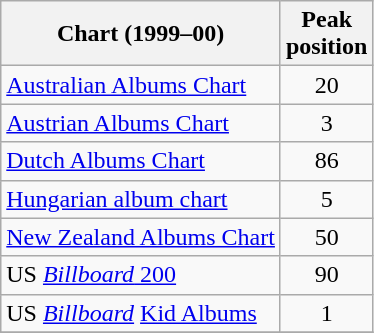<table class= "wikitable sortable">
<tr>
<th>Chart (1999–00)</th>
<th>Peak<br>position</th>
</tr>
<tr>
<td><a href='#'>Australian Albums Chart</a></td>
<td align="center">20</td>
</tr>
<tr>
<td><a href='#'>Austrian Albums Chart</a></td>
<td align="center">3</td>
</tr>
<tr>
<td><a href='#'>Dutch Albums Chart</a></td>
<td align="center">86</td>
</tr>
<tr>
<td><a href='#'>Hungarian album chart</a></td>
<td align="center">5</td>
</tr>
<tr>
<td><a href='#'>New Zealand Albums Chart</a></td>
<td align="center">50</td>
</tr>
<tr>
<td>US <a href='#'><em>Billboard</em> 200</a></td>
<td align="center">90</td>
</tr>
<tr>
<td>US <em><a href='#'>Billboard</a></em> <a href='#'>Kid Albums</a></td>
<td align="center">1</td>
</tr>
<tr>
</tr>
</table>
